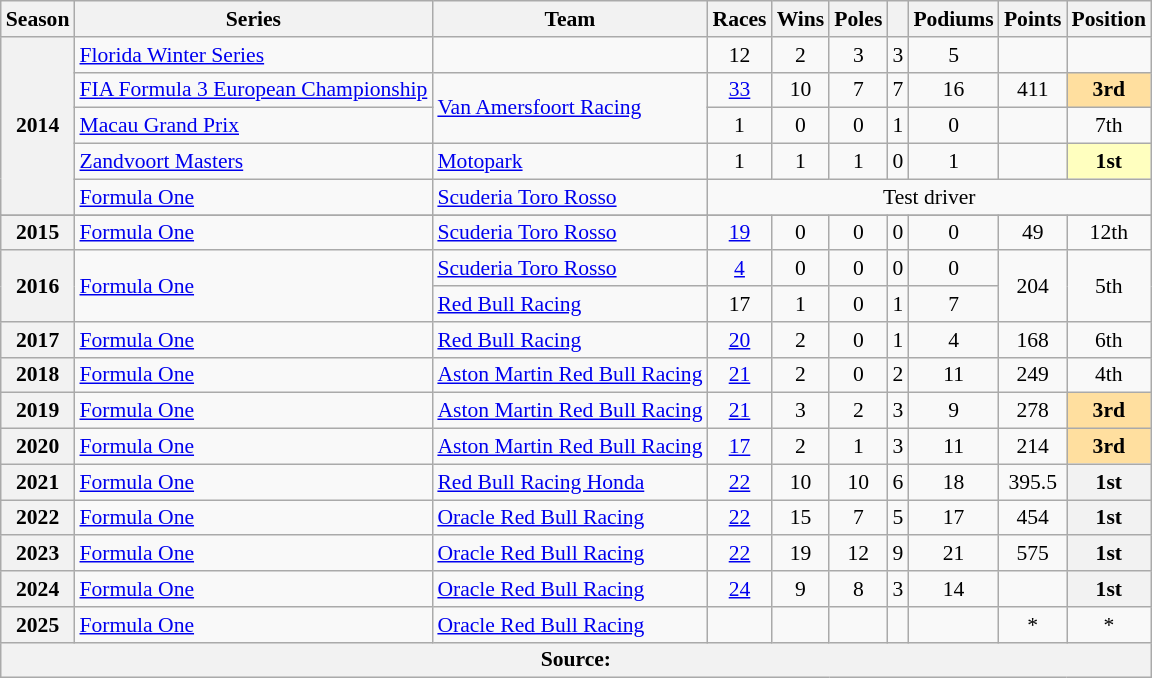<table class="wikitable" style="font-size: 90%; text-align:center">
<tr>
<th>Season</th>
<th>Series</th>
<th>Team</th>
<th>Races</th>
<th>Wins</th>
<th>Poles</th>
<th></th>
<th>Podiums</th>
<th>Points</th>
<th>Position</th>
</tr>
<tr>
<th rowspan=5>2014</th>
<td align=left><a href='#'>Florida Winter Series</a></td>
<td></td>
<td>12</td>
<td>2</td>
<td>3</td>
<td>3</td>
<td>5</td>
<td></td>
<td></td>
</tr>
<tr>
<td align=left><a href='#'>FIA Formula 3 European Championship</a></td>
<td align=left rowspan=2><a href='#'>Van Amersfoort Racing</a></td>
<td><a href='#'>33</a></td>
<td>10</td>
<td>7</td>
<td>7</td>
<td>16</td>
<td>411</td>
<td style="background:#FFDF9F;"><strong>3rd</strong></td>
</tr>
<tr>
<td align=left><a href='#'>Macau Grand Prix</a></td>
<td>1</td>
<td>0</td>
<td>0</td>
<td>1</td>
<td>0</td>
<td></td>
<td>7th</td>
</tr>
<tr>
<td align=left><a href='#'>Zandvoort Masters</a></td>
<td align=left><a href='#'>Motopark</a></td>
<td>1</td>
<td>1</td>
<td>1</td>
<td>0</td>
<td>1</td>
<td></td>
<td style="background:#FFFFBF;"><strong>1st</strong></td>
</tr>
<tr>
<td align=left><a href='#'>Formula One</a></td>
<td align=left><a href='#'>Scuderia Toro Rosso</a></td>
<td colspan="7">Test driver</td>
</tr>
<tr>
</tr>
<tr>
<th>2015</th>
<td align=left><a href='#'>Formula One</a></td>
<td align=left><a href='#'>Scuderia Toro Rosso</a></td>
<td><a href='#'>19</a></td>
<td>0</td>
<td>0</td>
<td>0</td>
<td>0</td>
<td>49</td>
<td>12th</td>
</tr>
<tr>
<th rowspan=2>2016</th>
<td align=left rowspan=2><a href='#'>Formula One</a></td>
<td align=left><a href='#'>Scuderia Toro Rosso</a></td>
<td><a href='#'>4</a></td>
<td>0</td>
<td>0</td>
<td>0</td>
<td>0</td>
<td rowspan=2>204</td>
<td rowspan=2>5th</td>
</tr>
<tr>
<td align=left><a href='#'>Red Bull Racing</a></td>
<td>17</td>
<td>1</td>
<td>0</td>
<td>1</td>
<td>7</td>
</tr>
<tr>
<th>2017</th>
<td align=left><a href='#'>Formula One</a></td>
<td align=left><a href='#'>Red Bull Racing</a></td>
<td><a href='#'>20</a></td>
<td>2</td>
<td>0</td>
<td>1</td>
<td>4</td>
<td>168</td>
<td>6th</td>
</tr>
<tr>
<th>2018</th>
<td align=left><a href='#'>Formula One</a></td>
<td align=left><a href='#'>Aston Martin Red Bull Racing</a></td>
<td><a href='#'>21</a></td>
<td>2</td>
<td>0</td>
<td>2</td>
<td>11</td>
<td>249</td>
<td>4th</td>
</tr>
<tr>
<th>2019</th>
<td align=left><a href='#'>Formula One</a></td>
<td align=left><a href='#'>Aston Martin Red Bull Racing</a></td>
<td><a href='#'>21</a></td>
<td>3</td>
<td>2</td>
<td>3</td>
<td>9</td>
<td>278</td>
<td style="background:#FFDF9F;"><strong>3rd</strong></td>
</tr>
<tr>
<th>2020</th>
<td align=left><a href='#'>Formula One</a></td>
<td align=left><a href='#'>Aston Martin Red Bull Racing</a></td>
<td><a href='#'>17</a></td>
<td>2</td>
<td>1</td>
<td>3</td>
<td>11</td>
<td>214</td>
<td style="background:#FFDF9F;"><strong>3rd</strong></td>
</tr>
<tr>
<th>2021</th>
<td align=left><a href='#'>Formula One</a></td>
<td align=left><a href='#'>Red Bull Racing Honda</a></td>
<td><a href='#'>22</a></td>
<td>10</td>
<td>10</td>
<td>6</td>
<td>18</td>
<td>395.5</td>
<th> 1st</th>
</tr>
<tr>
<th>2022</th>
<td align=left><a href='#'>Formula One</a></td>
<td align=left><a href='#'>Oracle Red Bull Racing</a></td>
<td><a href='#'>22</a></td>
<td>15</td>
<td>7</td>
<td>5</td>
<td>17</td>
<td>454</td>
<th> 1st</th>
</tr>
<tr>
<th>2023</th>
<td align=left><a href='#'>Formula One</a></td>
<td align=left><a href='#'>Oracle Red Bull Racing</a></td>
<td><a href='#'>22</a></td>
<td>19</td>
<td>12</td>
<td>9</td>
<td>21</td>
<td>575</td>
<th> 1st</th>
</tr>
<tr>
<th>2024</th>
<td align=left><a href='#'>Formula One</a></td>
<td align=left><a href='#'>Oracle Red Bull Racing</a></td>
<td><a href='#'>24</a></td>
<td>9</td>
<td>8</td>
<td>3</td>
<td>14</td>
<td></td>
<th> 1st</th>
</tr>
<tr>
<th>2025</th>
<td align=left><a href='#'>Formula One</a></td>
<td align=left><a href='#'>Oracle Red Bull Racing</a></td>
<td><a href='#'></a></td>
<td></td>
<td></td>
<td></td>
<td></td>
<td>*</td>
<td>*</td>
</tr>
<tr>
<th colspan=10>Source:</th>
</tr>
</table>
